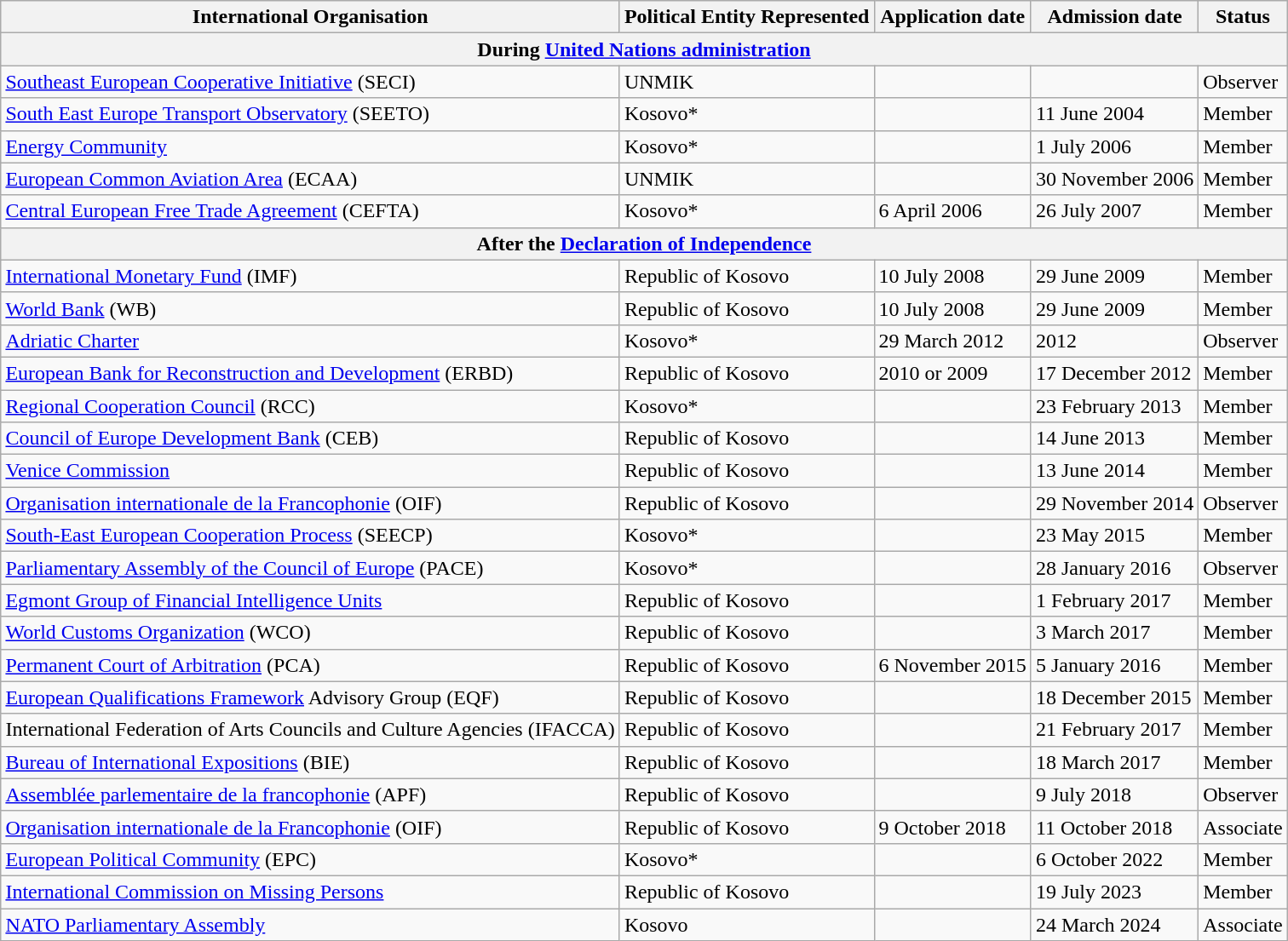<table class="wikitable" style="margin:1em auto;">
<tr>
<th>International Organisation</th>
<th>Political Entity Represented</th>
<th>Application date</th>
<th>Admission date</th>
<th>Status</th>
</tr>
<tr>
<th align="center" colspan="5">During <a href='#'>United Nations administration</a></th>
</tr>
<tr>
<td><a href='#'>Southeast European Cooperative Initiative</a> (SECI)</td>
<td>UNMIK</td>
<td></td>
<td></td>
<td>Observer</td>
</tr>
<tr>
<td><a href='#'>South East Europe Transport Observatory</a> (SEETO)</td>
<td>Kosovo*</td>
<td></td>
<td>11 June 2004</td>
<td>Member</td>
</tr>
<tr>
<td><a href='#'>Energy Community</a></td>
<td>Kosovo*</td>
<td></td>
<td>1 July 2006</td>
<td>Member</td>
</tr>
<tr>
<td><a href='#'>European Common Aviation Area</a> (ECAA)</td>
<td>UNMIK</td>
<td></td>
<td>30 November 2006</td>
<td>Member</td>
</tr>
<tr>
<td><a href='#'>Central European Free Trade Agreement</a> (CEFTA)</td>
<td>Kosovo*</td>
<td>6 April 2006</td>
<td>26 July 2007</td>
<td>Member</td>
</tr>
<tr>
<th align="center" colspan="5">After the <a href='#'>Declaration of Independence</a></th>
</tr>
<tr>
<td><a href='#'>International Monetary Fund</a> (IMF)</td>
<td>Republic of Kosovo</td>
<td>10 July 2008</td>
<td>29 June 2009</td>
<td>Member</td>
</tr>
<tr>
<td><a href='#'>World Bank</a> (WB)</td>
<td>Republic of Kosovo</td>
<td>10 July 2008</td>
<td>29 June 2009</td>
<td>Member</td>
</tr>
<tr>
<td><a href='#'>Adriatic Charter</a></td>
<td>Kosovo*</td>
<td>29 March 2012</td>
<td>2012</td>
<td>Observer</td>
</tr>
<tr>
<td><a href='#'>European Bank for Reconstruction and Development</a> (ERBD)</td>
<td>Republic of Kosovo</td>
<td>2010 or 2009</td>
<td>17 December 2012</td>
<td>Member</td>
</tr>
<tr>
<td><a href='#'>Regional Cooperation Council</a> (RCC)</td>
<td>Kosovo*</td>
<td></td>
<td>23 February 2013</td>
<td>Member</td>
</tr>
<tr>
<td><a href='#'>Council of Europe Development Bank</a> (CEB)</td>
<td>Republic of Kosovo</td>
<td></td>
<td>14 June 2013</td>
<td>Member</td>
</tr>
<tr>
<td><a href='#'>Venice Commission</a></td>
<td>Republic of Kosovo</td>
<td></td>
<td>13 June 2014</td>
<td>Member</td>
</tr>
<tr>
<td><a href='#'>Organisation internationale de la Francophonie</a> (OIF)</td>
<td>Republic of Kosovo</td>
<td></td>
<td>29 November 2014</td>
<td>Observer</td>
</tr>
<tr>
<td><a href='#'>South-East European Cooperation Process</a> (SEECP)</td>
<td>Kosovo*</td>
<td></td>
<td>23 May 2015</td>
<td>Member</td>
</tr>
<tr>
<td><a href='#'>Parliamentary Assembly of the Council of Europe</a>  (PACE)</td>
<td>Kosovo*</td>
<td></td>
<td>28 January 2016</td>
<td>Observer</td>
</tr>
<tr>
<td><a href='#'>Egmont Group of Financial Intelligence Units</a></td>
<td>Republic of Kosovo</td>
<td></td>
<td>1 February 2017</td>
<td>Member</td>
</tr>
<tr>
<td><a href='#'>World Customs Organization</a> (WCO)</td>
<td>Republic of Kosovo</td>
<td></td>
<td>3 March 2017</td>
<td>Member</td>
</tr>
<tr>
<td><a href='#'>Permanent Court of Arbitration</a> (PCA)</td>
<td>Republic of Kosovo</td>
<td>6 November 2015</td>
<td>5 January 2016</td>
<td>Member</td>
</tr>
<tr>
<td><a href='#'>European Qualifications Framework</a> Advisory Group (EQF)</td>
<td>Republic of Kosovo</td>
<td></td>
<td>18 December 2015</td>
<td>Member</td>
</tr>
<tr>
<td>International Federation of Arts Councils and Culture Agencies (IFACCA)</td>
<td>Republic of Kosovo</td>
<td></td>
<td>21 February 2017</td>
<td>Member</td>
</tr>
<tr>
<td><a href='#'>Bureau of International Expositions</a> (BIE)</td>
<td>Republic of Kosovo</td>
<td></td>
<td>18 March 2017</td>
<td>Member</td>
</tr>
<tr>
<td><a href='#'>Assemblée parlementaire de la francophonie</a> (APF)</td>
<td>Republic of Kosovo</td>
<td></td>
<td>9 July 2018 </td>
<td>Observer</td>
</tr>
<tr>
<td><a href='#'>Organisation internationale de la Francophonie</a> (OIF)</td>
<td>Republic of Kosovo</td>
<td>9 October 2018 </td>
<td>11 October 2018</td>
<td>Associate</td>
</tr>
<tr>
<td><a href='#'>European Political Community</a> (EPC)</td>
<td>Kosovo*</td>
<td></td>
<td>6 October 2022</td>
<td>Member</td>
</tr>
<tr>
<td><a href='#'>International Commission on Missing Persons</a></td>
<td>Republic of Kosovo</td>
<td></td>
<td>19 July 2023</td>
<td>Member</td>
</tr>
<tr>
<td><a href='#'>NATO Parliamentary Assembly</a></td>
<td>Kosovo</td>
<td></td>
<td>24 March 2024</td>
<td>Associate</td>
</tr>
</table>
